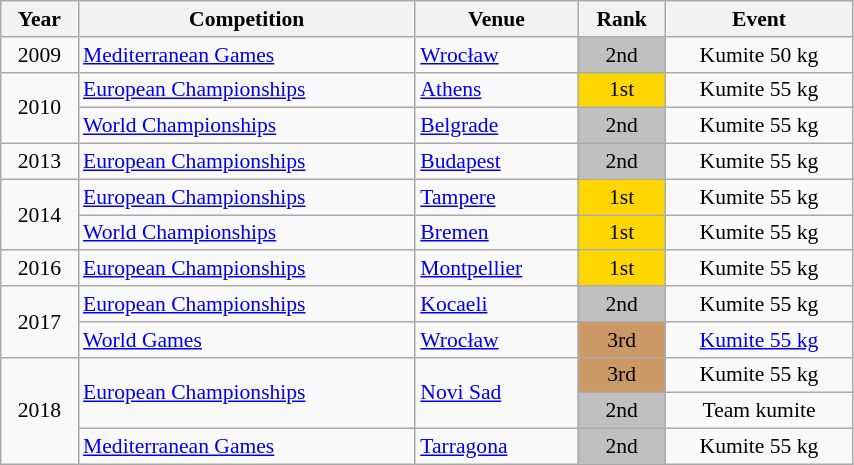<table class="wikitable sortable" width=45% style="font-size:90%; text-align:center;">
<tr>
<th>Year</th>
<th>Competition</th>
<th>Venue</th>
<th>Rank</th>
<th>Event</th>
</tr>
<tr>
<td>2009</td>
<td align=left><a href='#'>Mediterranean Games</a></td>
<td align=left> <a href='#'>Wrocław</a></td>
<td bgcolor=silver>2nd</td>
<td>Kumite 50 kg</td>
</tr>
<tr>
<td rowspan=2>2010</td>
<td align=left><a href='#'>European Championships</a></td>
<td align=left> <a href='#'>Athens</a></td>
<td bgcolor=gold>1st</td>
<td>Kumite 55 kg</td>
</tr>
<tr>
<td align=left><a href='#'>World Championships</a></td>
<td align=left> <a href='#'>Belgrade</a></td>
<td bgcolor=silver>2nd</td>
<td>Kumite 55 kg</td>
</tr>
<tr>
<td>2013</td>
<td align=left><a href='#'>European Championships</a></td>
<td align=left> <a href='#'>Budapest</a></td>
<td bgcolor=silver>2nd</td>
<td>Kumite 55 kg</td>
</tr>
<tr>
<td rowspan=2>2014</td>
<td align=left><a href='#'>European Championships</a></td>
<td align=left> <a href='#'>Tampere</a></td>
<td bgcolor=gold>1st</td>
<td>Kumite 55 kg</td>
</tr>
<tr>
<td align=left><a href='#'>World Championships</a></td>
<td align=left> <a href='#'>Bremen</a></td>
<td bgcolor=gold>1st</td>
<td>Kumite 55 kg</td>
</tr>
<tr>
<td>2016</td>
<td align=left><a href='#'>European Championships</a></td>
<td align=left> <a href='#'>Montpellier</a></td>
<td bgcolor=gold>1st</td>
<td>Kumite 55 kg</td>
</tr>
<tr>
<td rowspan=2>2017</td>
<td align=left><a href='#'>European Championships</a></td>
<td align=left> <a href='#'>Kocaeli</a></td>
<td bgcolor=silver>2nd</td>
<td>Kumite 55 kg</td>
</tr>
<tr>
<td align=left><a href='#'>World Games</a></td>
<td align=left> <a href='#'>Wrocław</a></td>
<td bgcolor=cc9966>3rd</td>
<td><a href='#'>Kumite 55 kg</a></td>
</tr>
<tr>
<td rowspan=3>2018</td>
<td align=left rowspan=2><a href='#'>European Championships</a></td>
<td align=left rowspan=2> <a href='#'>Novi Sad</a></td>
<td bgcolor=cc9966>3rd</td>
<td>Kumite 55 kg</td>
</tr>
<tr>
<td bgcolor=silver>2nd</td>
<td>Team kumite</td>
</tr>
<tr>
<td align=left><a href='#'>Mediterranean Games</a></td>
<td align=left> <a href='#'>Tarragona</a></td>
<td bgcolor=silver>2nd</td>
<td>Kumite 55 kg</td>
</tr>
</table>
